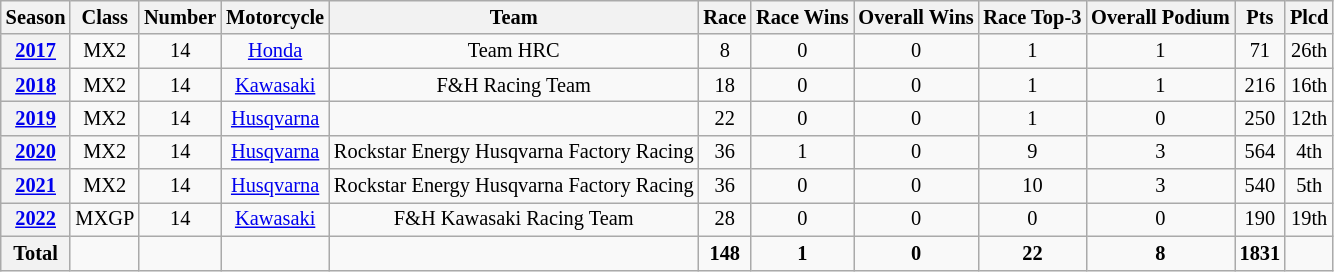<table class="wikitable" style="font-size: 85%; text-align:center">
<tr>
<th>Season</th>
<th>Class</th>
<th>Number</th>
<th>Motorcycle</th>
<th>Team</th>
<th>Race</th>
<th>Race Wins</th>
<th>Overall Wins</th>
<th>Race Top-3</th>
<th>Overall Podium</th>
<th>Pts</th>
<th>Plcd</th>
</tr>
<tr>
<th><a href='#'>2017</a></th>
<td>MX2</td>
<td>14</td>
<td><a href='#'>Honda</a></td>
<td>Team HRC</td>
<td>8</td>
<td>0</td>
<td>0</td>
<td>1</td>
<td>1</td>
<td>71</td>
<td>26th</td>
</tr>
<tr>
<th><a href='#'>2018</a></th>
<td>MX2</td>
<td>14</td>
<td><a href='#'>Kawasaki</a></td>
<td>F&H Racing Team</td>
<td>18</td>
<td>0</td>
<td>0</td>
<td>1</td>
<td>1</td>
<td>216</td>
<td>16th</td>
</tr>
<tr>
<th><a href='#'>2019</a></th>
<td>MX2</td>
<td>14</td>
<td><a href='#'>Husqvarna</a></td>
<td></td>
<td>22</td>
<td>0</td>
<td>0</td>
<td>1</td>
<td>0</td>
<td>250</td>
<td>12th</td>
</tr>
<tr>
<th><a href='#'>2020</a></th>
<td>MX2</td>
<td>14</td>
<td><a href='#'>Husqvarna</a></td>
<td>Rockstar Energy Husqvarna Factory Racing</td>
<td>36</td>
<td>1</td>
<td>0</td>
<td>9</td>
<td>3</td>
<td>564</td>
<td>4th</td>
</tr>
<tr>
<th><a href='#'>2021</a></th>
<td>MX2</td>
<td>14</td>
<td><a href='#'>Husqvarna</a></td>
<td>Rockstar Energy Husqvarna Factory Racing</td>
<td>36</td>
<td>0</td>
<td>0</td>
<td>10</td>
<td>3</td>
<td>540</td>
<td>5th</td>
</tr>
<tr>
<th><a href='#'>2022</a></th>
<td>MXGP</td>
<td>14</td>
<td><a href='#'>Kawasaki</a></td>
<td>F&H Kawasaki Racing Team</td>
<td>28</td>
<td>0</td>
<td>0</td>
<td>0</td>
<td>0</td>
<td>190</td>
<td>19th</td>
</tr>
<tr>
<th>Total</th>
<td></td>
<td></td>
<td></td>
<td></td>
<td><strong>148</strong></td>
<td><strong>1</strong></td>
<td><strong>0</strong></td>
<td><strong>22</strong></td>
<td><strong>8</strong></td>
<td><strong>1831</strong></td>
<td></td>
</tr>
</table>
